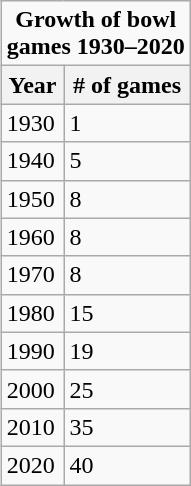<table class="wikitable" style="float:right;">
<tr>
<td colspan="2" style="text-align:center;"><strong>Growth of bowl <br>games 1930–2020</strong></td>
</tr>
<tr>
<th>Year</th>
<th># of games</th>
</tr>
<tr>
<td>1930</td>
<td>1</td>
</tr>
<tr>
<td>1940</td>
<td>5</td>
</tr>
<tr>
<td>1950</td>
<td>8</td>
</tr>
<tr>
<td>1960</td>
<td>8</td>
</tr>
<tr>
<td>1970</td>
<td>8</td>
</tr>
<tr>
<td>1980</td>
<td>15</td>
</tr>
<tr>
<td>1990</td>
<td>19</td>
</tr>
<tr>
<td>2000</td>
<td>25</td>
</tr>
<tr>
<td>2010</td>
<td>35</td>
</tr>
<tr>
<td>2020</td>
<td>40</td>
</tr>
</table>
